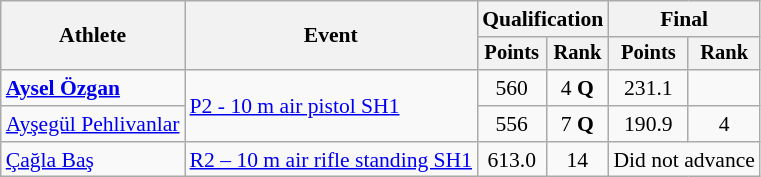<table class="wikitable" style="font-size:90%">
<tr>
<th rowspan="2">Athlete</th>
<th rowspan="2">Event</th>
<th colspan="2">Qualification</th>
<th colspan="2">Final</th>
</tr>
<tr style="font-size:95%">
<th>Points</th>
<th>Rank</th>
<th>Points</th>
<th>Rank</th>
</tr>
<tr align=center>
<td align=left><strong><a href='#'>Aysel Özgan</a></strong></td>
<td align=left rowspan=2><a href='#'>P2 - 10 m air pistol SH1</a></td>
<td>560</td>
<td>4 <strong>Q</strong></td>
<td>231.1</td>
<td></td>
</tr>
<tr align=center>
<td align=left><a href='#'>Ayşegül Pehlivanlar</a></td>
<td>556</td>
<td>7 <strong>Q</strong></td>
<td>190.9</td>
<td>4</td>
</tr>
<tr align=center>
<td align=left><a href='#'>Çağla Baş</a></td>
<td align=left><a href='#'>R2 – 10 m air rifle standing SH1</a></td>
<td>613.0</td>
<td>14</td>
<td colspan=2>Did not advance</td>
</tr>
</table>
